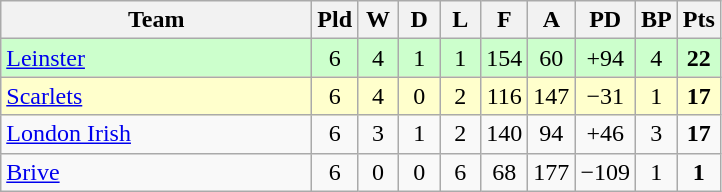<table class="wikitable" style="text-align:center">
<tr>
<th width="200">Team</th>
<th width="20">Pld</th>
<th width="20">W</th>
<th width="20">D</th>
<th width="20">L</th>
<th width="20">F</th>
<th width="20">A</th>
<th width="20">PD</th>
<th width="20">BP</th>
<th width="20">Pts</th>
</tr>
<tr bgcolor="#ccffcc">
<td align=left> <a href='#'>Leinster</a></td>
<td>6</td>
<td>4</td>
<td>1</td>
<td>1</td>
<td>154</td>
<td>60</td>
<td>+94</td>
<td>4</td>
<td><strong>22</strong></td>
</tr>
<tr bgcolor="#ffffcc">
<td align=left> <a href='#'>Scarlets</a></td>
<td>6</td>
<td>4</td>
<td>0</td>
<td>2</td>
<td>116</td>
<td>147</td>
<td>−31</td>
<td>1</td>
<td><strong>17</strong></td>
</tr>
<tr>
<td align=left> <a href='#'>London Irish</a></td>
<td>6</td>
<td>3</td>
<td>1</td>
<td>2</td>
<td>140</td>
<td>94</td>
<td>+46</td>
<td>3</td>
<td><strong>17</strong></td>
</tr>
<tr>
<td align=left> <a href='#'>Brive</a></td>
<td>6</td>
<td>0</td>
<td>0</td>
<td>6</td>
<td>68</td>
<td>177</td>
<td>−109</td>
<td>1</td>
<td><strong>1</strong></td>
</tr>
</table>
